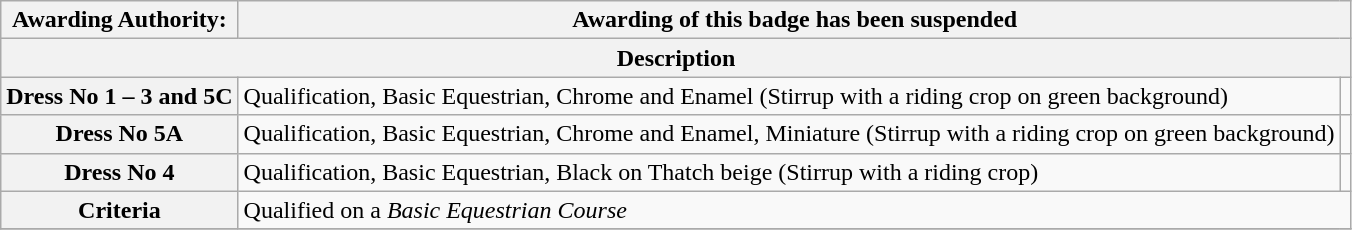<table class=wikitable style="text-align: left;">
<tr>
<th><strong>Awarding Authority</strong>:</th>
<th colspan="2">Awarding of this badge has been suspended</th>
</tr>
<tr>
<th colspan="3">Description</th>
</tr>
<tr>
<th>Dress No 1 – 3 and 5C</th>
<td>Qualification, Basic Equestrian, Chrome and Enamel (Stirrup with a riding crop on green background)</td>
<td></td>
</tr>
<tr>
<th>Dress No 5A</th>
<td>Qualification, Basic Equestrian, Chrome and Enamel, Miniature (Stirrup with a riding crop on green background)</td>
<td></td>
</tr>
<tr>
<th>Dress No 4</th>
<td>Qualification, Basic Equestrian, Black on Thatch beige (Stirrup with a riding crop)</td>
<td></td>
</tr>
<tr>
<th>Criteria</th>
<td colspan="2">Qualified on a <em>Basic Equestrian Course</em></td>
</tr>
<tr>
</tr>
</table>
